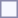<table style="border:1px solid #8888aa; background-color:#f7f8ff; padding:5px; font-size:95%; margin: 0px 12px 12px 0px;">
</table>
